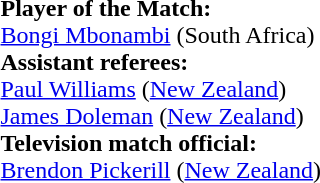<table style="width:100%">
<tr>
<td><br><strong>Player of the Match:</strong>
<br><a href='#'>Bongi Mbonambi</a> (South Africa)<br><strong>Assistant referees:</strong>
<br><a href='#'>Paul Williams</a> (<a href='#'>New Zealand</a>)
<br><a href='#'>James Doleman</a> (<a href='#'>New Zealand</a>)
<br><strong>Television match official:</strong>
<br><a href='#'>Brendon Pickerill</a> (<a href='#'>New Zealand</a>)</td>
</tr>
</table>
